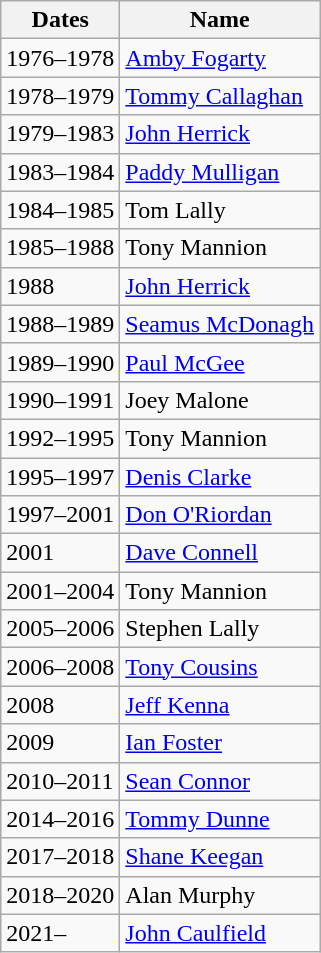<table class="wikitable">
<tr>
<th>Dates</th>
<th>Name</th>
</tr>
<tr>
<td>1976–1978</td>
<td> <a href='#'>Amby Fogarty</a></td>
</tr>
<tr>
<td>1978–1979</td>
<td> <a href='#'>Tommy Callaghan</a></td>
</tr>
<tr>
<td>1979–1983</td>
<td> <a href='#'>John Herrick</a></td>
</tr>
<tr>
<td>1983–1984</td>
<td> <a href='#'>Paddy Mulligan</a></td>
</tr>
<tr>
<td>1984–1985</td>
<td> Tom Lally</td>
</tr>
<tr>
<td>1985–1988</td>
<td> Tony Mannion</td>
</tr>
<tr>
<td>1988</td>
<td> <a href='#'>John Herrick</a></td>
</tr>
<tr>
<td>1988–1989</td>
<td> <a href='#'>Seamus McDonagh</a></td>
</tr>
<tr>
<td>1989–1990</td>
<td> <a href='#'>Paul McGee</a></td>
</tr>
<tr>
<td>1990–1991</td>
<td> Joey Malone</td>
</tr>
<tr>
<td>1992–1995</td>
<td> Tony Mannion</td>
</tr>
<tr>
<td>1995–1997</td>
<td> <a href='#'>Denis Clarke</a></td>
</tr>
<tr>
<td>1997–2001</td>
<td> <a href='#'>Don O'Riordan</a></td>
</tr>
<tr>
<td>2001</td>
<td> <a href='#'>Dave Connell</a></td>
</tr>
<tr>
<td>2001–2004</td>
<td> Tony Mannion</td>
</tr>
<tr>
<td>2005–2006</td>
<td> Stephen Lally</td>
</tr>
<tr>
<td>2006–2008</td>
<td> <a href='#'>Tony Cousins</a></td>
</tr>
<tr>
<td>2008</td>
<td> <a href='#'>Jeff Kenna</a></td>
</tr>
<tr>
<td>2009</td>
<td> <a href='#'>Ian Foster</a></td>
</tr>
<tr>
<td>2010–2011</td>
<td> <a href='#'>Sean Connor</a></td>
</tr>
<tr>
<td>2014–2016</td>
<td> <a href='#'>Tommy Dunne</a></td>
</tr>
<tr>
<td>2017–2018</td>
<td> <a href='#'>Shane Keegan</a></td>
</tr>
<tr>
<td>2018–2020</td>
<td> Alan Murphy</td>
</tr>
<tr>
<td>2021–</td>
<td> <a href='#'>John Caulfield</a></td>
</tr>
</table>
